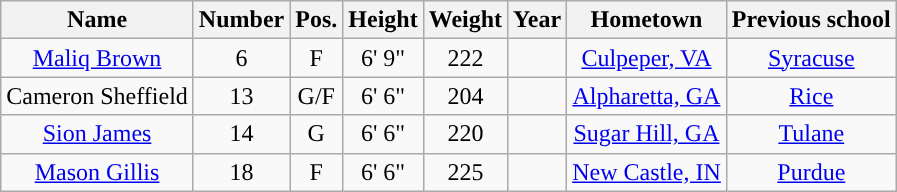<table class="wikitable sortable" style="text-align: center">
<tr align=center>
<th>Name</th>
<th>Number</th>
<th>Pos.</th>
<th>Height</th>
<th>Weight</th>
<th>Year</th>
<th>Hometown</th>
<th>Previous school</th>
</tr>
<tr>
<td><a href='#'>Maliq Brown</a></td>
<td>6</td>
<td>F</td>
<td>6' 9"</td>
<td>222</td>
<td></td>
<td><a href='#'>Culpeper, VA</a></td>
<td><a href='#'>Syracuse</a></td>
</tr>
<tr>
<td>Cameron Sheffield</td>
<td>13</td>
<td>G/F</td>
<td>6' 6"</td>
<td>204</td>
<td></td>
<td><a href='#'>Alpharetta, GA</a></td>
<td><a href='#'>Rice</a></td>
</tr>
<tr>
<td><a href='#'>Sion James</a></td>
<td>14</td>
<td>G</td>
<td>6' 6"</td>
<td>220</td>
<td></td>
<td><a href='#'>Sugar Hill, GA</a></td>
<td><a href='#'>Tulane</a></td>
</tr>
<tr>
<td><a href='#'>Mason Gillis</a></td>
<td>18</td>
<td>F</td>
<td>6' 6"</td>
<td>225</td>
<td></td>
<td><a href='#'>New Castle, IN</a></td>
<td><a href='#'>Purdue</a></td>
</tr>
</table>
